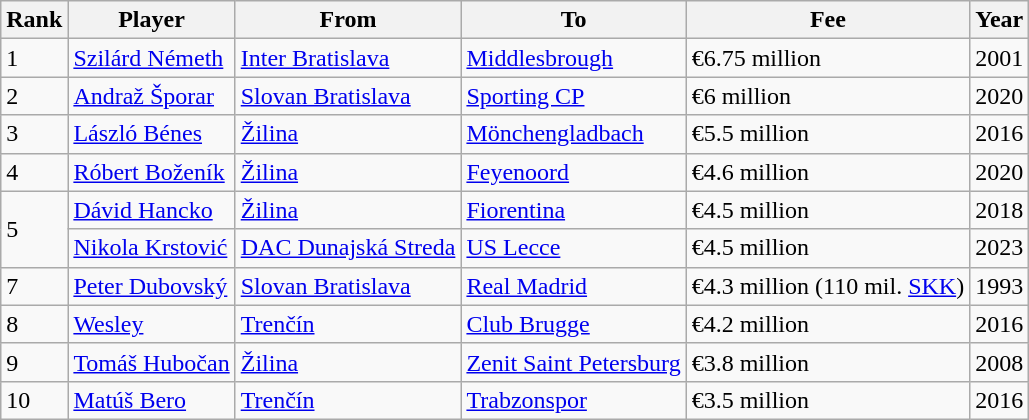<table border="0" class="wikitable">
<tr>
<th !>Rank</th>
<th !>Player</th>
<th !>From</th>
<th !>To</th>
<th !>Fee</th>
<th !>Year</th>
</tr>
<tr>
<td>1</td>
<td> <a href='#'>Szilárd Németh</a></td>
<td><a href='#'>Inter Bratislava</a></td>
<td> <a href='#'>Middlesbrough</a></td>
<td>€6.75 million</td>
<td>2001</td>
</tr>
<tr>
<td>2</td>
<td> <a href='#'>Andraž Šporar</a></td>
<td><a href='#'>Slovan Bratislava</a></td>
<td> <a href='#'>Sporting CP</a></td>
<td>€6 million</td>
<td>2020</td>
</tr>
<tr>
<td>3</td>
<td> <a href='#'>László Bénes</a></td>
<td><a href='#'>Žilina</a></td>
<td> <a href='#'>Mönchengladbach</a></td>
<td>€5.5 million</td>
<td>2016</td>
</tr>
<tr>
<td>4</td>
<td> <a href='#'>Róbert Boženík</a></td>
<td><a href='#'>Žilina</a></td>
<td> <a href='#'>Feyenoord</a></td>
<td>€4.6 million</td>
<td>2020</td>
</tr>
<tr>
<td rowspan="2">5</td>
<td> <a href='#'>Dávid Hancko</a></td>
<td><a href='#'>Žilina</a></td>
<td> <a href='#'>Fiorentina</a></td>
<td>€4.5 million</td>
<td>2018</td>
</tr>
<tr>
<td> <a href='#'>Nikola Krstović</a></td>
<td><a href='#'>DAC Dunajská Streda</a></td>
<td> <a href='#'>US Lecce</a></td>
<td>€4.5 million</td>
<td>2023</td>
</tr>
<tr>
<td>7</td>
<td> <a href='#'>Peter Dubovský</a></td>
<td><a href='#'>Slovan Bratislava</a></td>
<td> <a href='#'>Real Madrid</a></td>
<td>€4.3 million (110 mil. <a href='#'>SKK</a>)</td>
<td>1993</td>
</tr>
<tr>
<td>8</td>
<td> <a href='#'>Wesley</a></td>
<td><a href='#'>Trenčín</a></td>
<td> <a href='#'>Club Brugge</a></td>
<td>€4.2 million</td>
<td>2016</td>
</tr>
<tr>
<td>9</td>
<td> <a href='#'>Tomáš Hubočan</a></td>
<td><a href='#'>Žilina</a></td>
<td> <a href='#'>Zenit Saint Petersburg</a></td>
<td>€3.8 million</td>
<td>2008</td>
</tr>
<tr>
<td>10</td>
<td> <a href='#'>Matúš Bero</a></td>
<td><a href='#'>Trenčín</a></td>
<td> <a href='#'>Trabzonspor</a></td>
<td>€3.5 million</td>
<td>2016</td>
</tr>
</table>
